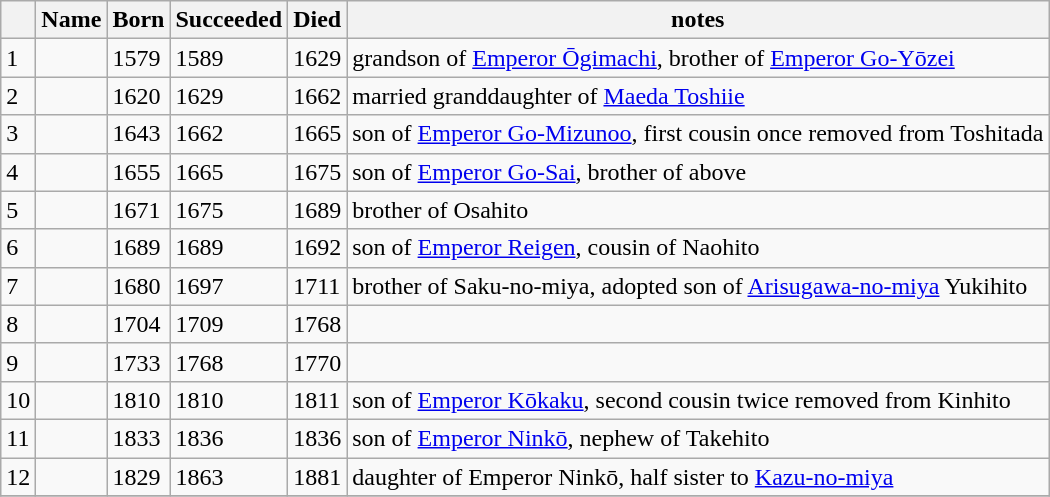<table class=wikitable>
<tr>
<th></th>
<th>Name</th>
<th>Born</th>
<th>Succeeded</th>
<th>Died</th>
<th>notes</th>
</tr>
<tr>
<td>1</td>
<td></td>
<td>1579</td>
<td>1589</td>
<td>1629</td>
<td>grandson of <a href='#'>Emperor Ōgimachi</a>, brother of <a href='#'>Emperor Go-Yōzei</a></td>
</tr>
<tr>
<td>2</td>
<td></td>
<td>1620</td>
<td>1629</td>
<td>1662</td>
<td>married granddaughter of <a href='#'>Maeda Toshiie</a></td>
</tr>
<tr>
<td>3</td>
<td></td>
<td>1643</td>
<td>1662</td>
<td>1665</td>
<td>son of <a href='#'>Emperor Go-Mizunoo</a>, first cousin once removed from Toshitada</td>
</tr>
<tr>
<td>4</td>
<td></td>
<td>1655</td>
<td>1665</td>
<td>1675</td>
<td>son of <a href='#'>Emperor Go-Sai</a>, brother of above</td>
</tr>
<tr>
<td>5</td>
<td></td>
<td>1671</td>
<td>1675</td>
<td>1689</td>
<td>brother of Osahito</td>
</tr>
<tr>
<td>6</td>
<td></td>
<td>1689</td>
<td>1689</td>
<td>1692</td>
<td>son of <a href='#'>Emperor Reigen</a>, cousin of Naohito</td>
</tr>
<tr>
<td>7</td>
<td></td>
<td>1680</td>
<td>1697</td>
<td>1711</td>
<td>brother of Saku-no-miya, adopted son of <a href='#'>Arisugawa-no-miya</a> Yukihito</td>
</tr>
<tr>
<td>8</td>
<td></td>
<td>1704</td>
<td>1709</td>
<td>1768</td>
<td></td>
</tr>
<tr>
<td>9</td>
<td></td>
<td>1733</td>
<td>1768</td>
<td>1770</td>
<td></td>
</tr>
<tr>
<td>10</td>
<td></td>
<td>1810</td>
<td>1810</td>
<td>1811</td>
<td>son of <a href='#'>Emperor Kōkaku</a>, second cousin twice removed from Kinhito</td>
</tr>
<tr>
<td>11</td>
<td></td>
<td>1833</td>
<td>1836</td>
<td>1836</td>
<td>son of <a href='#'>Emperor Ninkō</a>, nephew of Takehito</td>
</tr>
<tr>
<td>12</td>
<td></td>
<td>1829</td>
<td>1863</td>
<td>1881</td>
<td>daughter of Emperor Ninkō, half sister to <a href='#'>Kazu-no-miya</a></td>
</tr>
<tr>
</tr>
</table>
